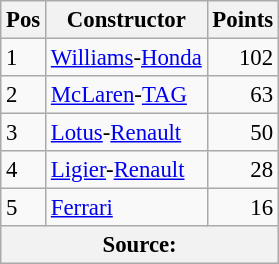<table class="wikitable" style="font-size:95%;">
<tr>
<th>Pos</th>
<th>Constructor</th>
<th>Points</th>
</tr>
<tr>
<td>1</td>
<td> <a href='#'>Williams</a>-<a href='#'>Honda</a></td>
<td style="text-align: right">102</td>
</tr>
<tr>
<td>2</td>
<td> <a href='#'>McLaren</a>-<a href='#'>TAG</a></td>
<td style="text-align: right">63</td>
</tr>
<tr>
<td>3</td>
<td> <a href='#'>Lotus</a>-<a href='#'>Renault</a></td>
<td style="text-align: right">50</td>
</tr>
<tr>
<td>4</td>
<td>  <a href='#'>Ligier</a>-<a href='#'>Renault</a></td>
<td style="text-align: right">28</td>
</tr>
<tr>
<td>5</td>
<td> <a href='#'>Ferrari</a></td>
<td style="text-align: right">16</td>
</tr>
<tr>
<th colspan=4>Source:</th>
</tr>
</table>
